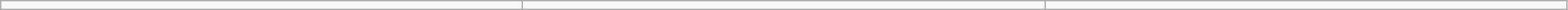<table class="wikitable sortable" style="float:left">
<tr>
<td style="width: 25em"></td>
<td style="width: 25em"></td>
<td style="width: 25em"></td>
</tr>
</table>
